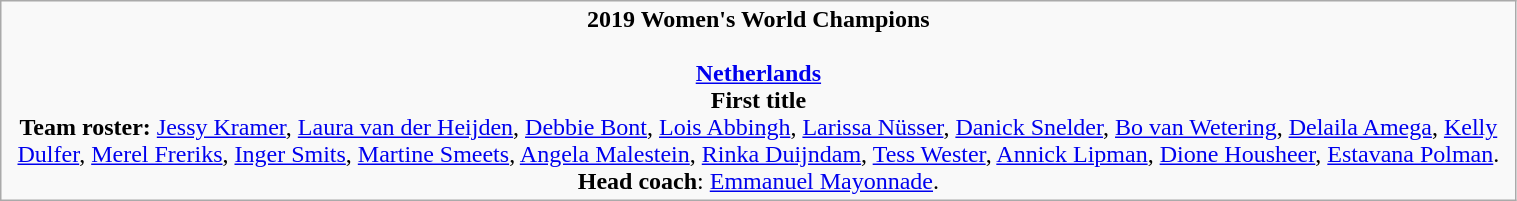<table class="wikitable" style="width: 80%;">
<tr style="text-align: center;">
<td><strong>2019 Women's World Champions</strong><br><br><strong><a href='#'>Netherlands</a></strong><br><strong>First title</strong><br><strong>Team roster:</strong> <a href='#'>Jessy Kramer</a>, <a href='#'>Laura van der Heijden</a>, <a href='#'>Debbie Bont</a>, <a href='#'>Lois Abbingh</a>, <a href='#'>Larissa Nüsser</a>, <a href='#'>Danick Snelder</a>, <a href='#'>Bo van Wetering</a>, <a href='#'>Delaila Amega</a>, <a href='#'>Kelly Dulfer</a>, <a href='#'>Merel Freriks</a>, <a href='#'>Inger Smits</a>, <a href='#'>Martine Smeets</a>, <a href='#'>Angela Malestein</a>, <a href='#'>Rinka Duijndam</a>, <a href='#'>Tess Wester</a>, <a href='#'>Annick Lipman</a>, <a href='#'>Dione Housheer</a>, <a href='#'>Estavana Polman</a>. <br><strong>Head coach</strong>: <a href='#'>Emmanuel Mayonnade</a>.</td>
</tr>
</table>
